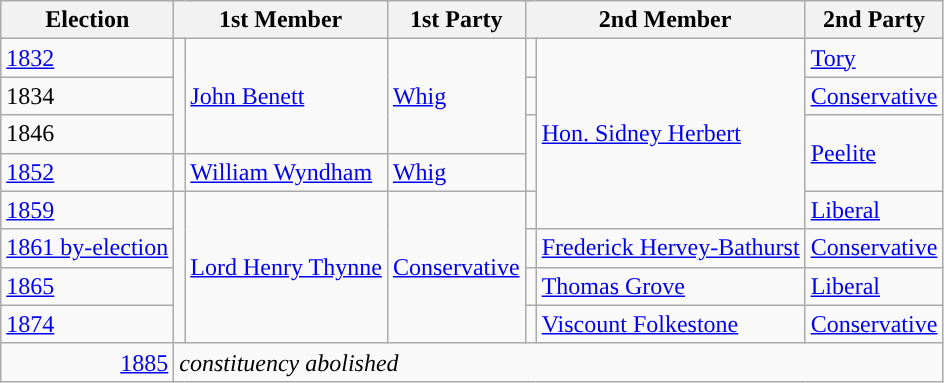<table class="wikitable">
<tr>
<th>Election</th>
<th colspan="2">1st Member</th>
<th>1st Party</th>
<th colspan="2">2nd Member</th>
<th>2nd Party</th>
</tr>
<tr>
<td><a href='#'>1832</a></td>
<td rowspan="3" style="color:inherit;background-color: "></td>
<td rowspan="3"><a href='#'>John Benett</a></td>
<td rowspan="3"><a href='#'>Whig</a></td>
<td style="color:inherit;background-color: "></td>
<td rowspan="5"><a href='#'>Hon. Sidney Herbert</a></td>
<td><a href='#'>Tory</a></td>
</tr>
<tr>
<td>1834</td>
<td style="color:inherit;background-color: "></td>
<td><a href='#'>Conservative</a></td>
</tr>
<tr>
<td>1846</td>
<td rowspan="2" style="color:inherit;background-color: "></td>
<td rowspan="2"><a href='#'>Peelite</a></td>
</tr>
<tr>
<td><a href='#'>1852</a></td>
<td style="color:inherit;background-color: "></td>
<td><a href='#'>William Wyndham</a></td>
<td><a href='#'>Whig</a></td>
</tr>
<tr>
<td><a href='#'>1859</a></td>
<td rowspan="4" style="color:inherit;background-color: "></td>
<td rowspan="4"><a href='#'>Lord Henry Thynne</a></td>
<td rowspan="4"><a href='#'>Conservative</a></td>
<td style="color:inherit;background-color: "></td>
<td><a href='#'>Liberal</a></td>
</tr>
<tr>
<td><a href='#'>1861 by-election</a></td>
<td style="color:inherit;background-color: "></td>
<td><a href='#'>Frederick Hervey-Bathurst</a></td>
<td><a href='#'>Conservative</a></td>
</tr>
<tr>
<td><a href='#'>1865</a></td>
<td style="color:inherit;background-color: "></td>
<td><a href='#'>Thomas Grove</a></td>
<td><a href='#'>Liberal</a></td>
</tr>
<tr>
<td><a href='#'>1874</a></td>
<td style="color:inherit;background-color: "></td>
<td><a href='#'>Viscount Folkestone</a></td>
<td><a href='#'>Conservative</a></td>
</tr>
<tr>
<td align="right"><a href='#'>1885</a></td>
<td colspan="6"><em>constituency abolished</em></td>
</tr>
</table>
